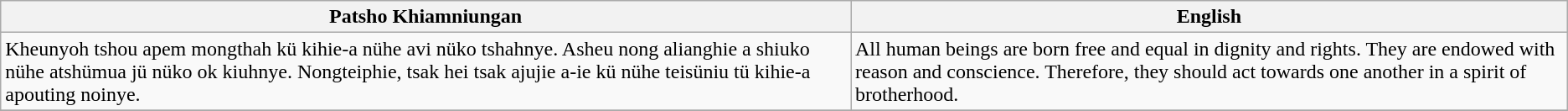<table class="wikitable">
<tr>
<th>Patsho Khiamniungan</th>
<th>English</th>
</tr>
<tr>
<td>Kheunyoh tshou apem mongthah kü kihie-a nühe avi nüko tshahnye. Asheu nong alianghie a shiuko nühe atshümua jü nüko ok kiuhnye. Nongteiphie, tsak hei tsak ajujie a-ie kü nühe teisüniu tü kihie-a apouting noinye.</td>
<td>All human beings are born free and equal in dignity and rights. They are endowed with reason and conscience. Therefore, they should act towards one another in a spirit of brotherhood.</td>
</tr>
<tr>
</tr>
</table>
